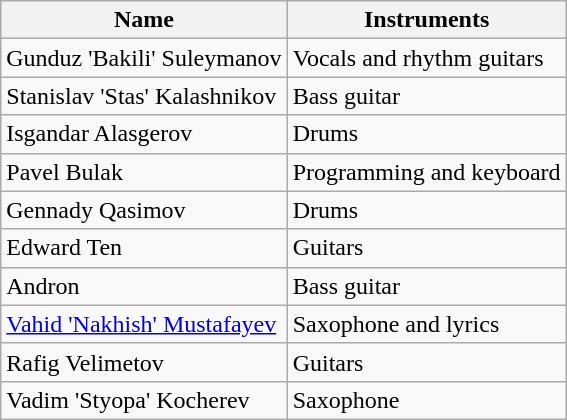<table class="wikitable sortable">
<tr>
<th>Name</th>
<th>Instruments</th>
</tr>
<tr>
<td>Gunduz 'Bakili' Suleymanov</td>
<td>Vocals and rhythm guitars</td>
</tr>
<tr>
<td>Stanislav 'Stas' Kalashnikov</td>
<td>Bass guitar</td>
</tr>
<tr>
<td>Isgandar Alasgerov</td>
<td>Drums</td>
</tr>
<tr>
<td>Pavel Bulak</td>
<td>Programming and keyboard</td>
</tr>
<tr>
<td>Gennady Qasimov</td>
<td>Drums</td>
</tr>
<tr>
<td>Edward Ten</td>
<td>Guitars</td>
</tr>
<tr>
<td>Andron</td>
<td>Bass guitar</td>
</tr>
<tr>
<td><a href='#'>Vahid 'Nakhish' Mustafayev</a></td>
<td>Saxophone and lyrics</td>
</tr>
<tr>
<td>Rafig Velimetov</td>
<td>Guitars</td>
</tr>
<tr>
<td>Vadim 'Styopa' Kocherev</td>
<td>Saxophone</td>
</tr>
</table>
